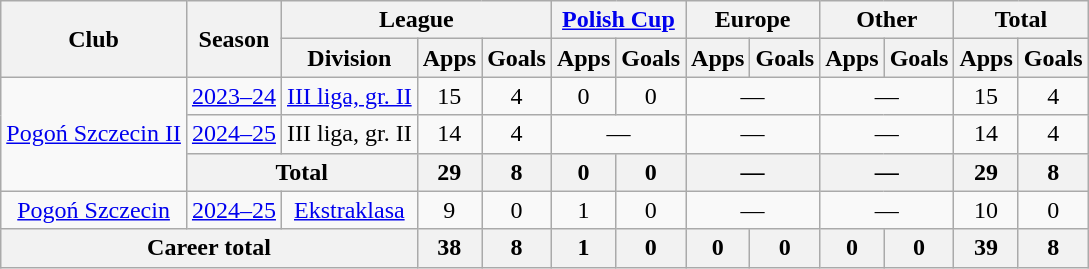<table class="wikitable" style="text-align: center;">
<tr>
<th rowspan="2">Club</th>
<th rowspan="2">Season</th>
<th colspan="3">League</th>
<th colspan="2"><a href='#'>Polish Cup</a></th>
<th colspan="2">Europe</th>
<th colspan="2">Other</th>
<th colspan="2">Total</th>
</tr>
<tr>
<th>Division</th>
<th>Apps</th>
<th>Goals</th>
<th>Apps</th>
<th>Goals</th>
<th>Apps</th>
<th>Goals</th>
<th>Apps</th>
<th>Goals</th>
<th>Apps</th>
<th>Goals</th>
</tr>
<tr>
<td rowspan="3"><a href='#'>Pogoń Szczecin II</a></td>
<td><a href='#'>2023–24</a></td>
<td><a href='#'>III liga, gr. II</a></td>
<td>15</td>
<td>4</td>
<td>0</td>
<td>0</td>
<td colspan="2">—</td>
<td colspan="2">—</td>
<td>15</td>
<td>4</td>
</tr>
<tr>
<td><a href='#'>2024–25</a></td>
<td>III liga, gr. II</td>
<td>14</td>
<td>4</td>
<td colspan="2">—</td>
<td colspan="2">—</td>
<td colspan="2">—</td>
<td>14</td>
<td>4</td>
</tr>
<tr>
<th colspan="2">Total</th>
<th>29</th>
<th>8</th>
<th>0</th>
<th>0</th>
<th colspan="2">—</th>
<th colspan="2">—</th>
<th>29</th>
<th>8</th>
</tr>
<tr>
<td><a href='#'>Pogoń Szczecin</a></td>
<td><a href='#'>2024–25</a></td>
<td><a href='#'>Ekstraklasa</a></td>
<td>9</td>
<td>0</td>
<td>1</td>
<td>0</td>
<td colspan="2">—</td>
<td colspan="2">—</td>
<td>10</td>
<td>0</td>
</tr>
<tr>
<th colspan="3">Career total</th>
<th>38</th>
<th>8</th>
<th>1</th>
<th>0</th>
<th>0</th>
<th>0</th>
<th>0</th>
<th>0</th>
<th>39</th>
<th>8</th>
</tr>
</table>
